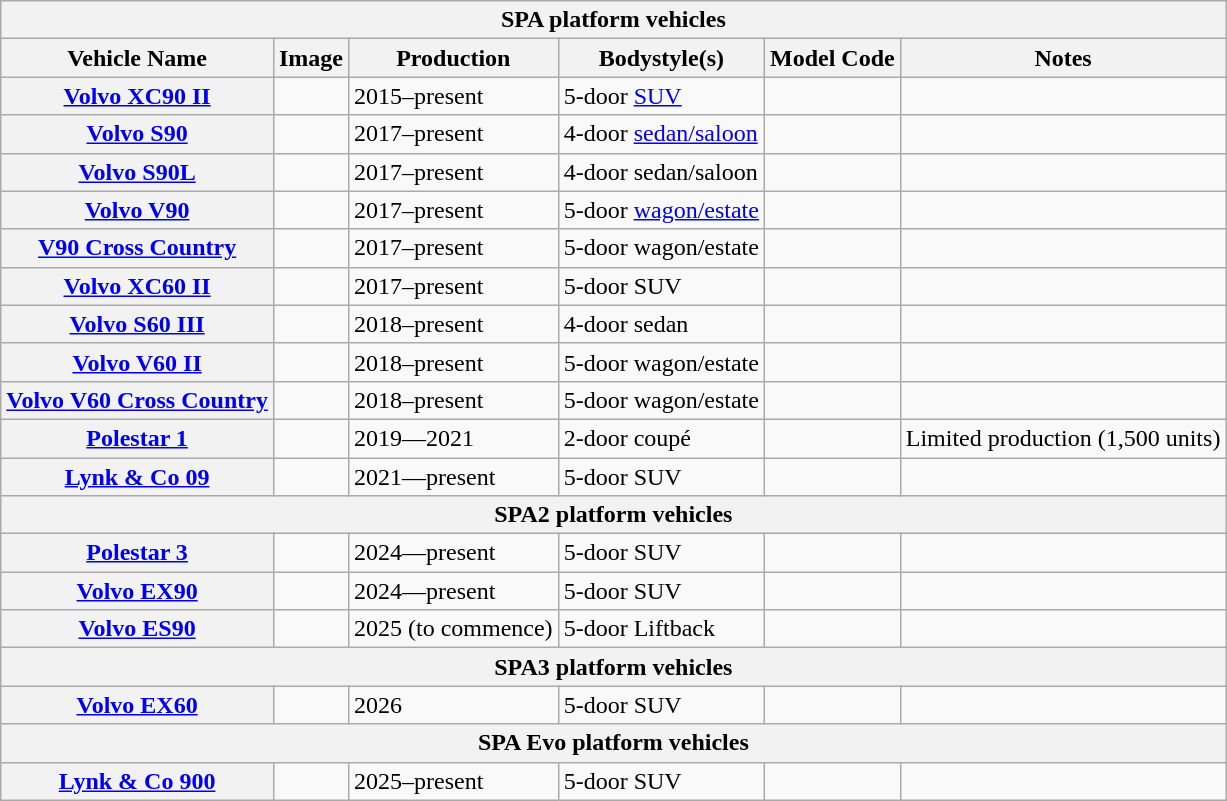<table class="wikitable">
<tr>
<th colspan=6>SPA platform vehicles</th>
</tr>
<tr>
<th>Vehicle Name</th>
<th>Image</th>
<th>Production</th>
<th>Bodystyle(s)</th>
<th>Model Code</th>
<th>Notes</th>
</tr>
<tr>
<th><a href='#'>Volvo XC90 II</a></th>
<td></td>
<td>2015–present</td>
<td>5-door <a href='#'>SUV</a></td>
<td></td>
<td></td>
</tr>
<tr>
<th><a href='#'>Volvo S90</a></th>
<td></td>
<td>2017–present</td>
<td>4-door <a href='#'>sedan/saloon</a></td>
<td></td>
<td></td>
</tr>
<tr>
<th><a href='#'>Volvo S90L</a></th>
<td></td>
<td>2017–present</td>
<td>4-door sedan/saloon</td>
<td></td>
<td></td>
</tr>
<tr>
<th><a href='#'>Volvo V90</a></th>
<td></td>
<td>2017–present</td>
<td>5-door <a href='#'>wagon/estate</a></td>
<td></td>
<td></td>
</tr>
<tr>
<th><a href='#'>V90 Cross Country</a></th>
<td></td>
<td>2017–present</td>
<td>5-door wagon/estate</td>
<td></td>
<td></td>
</tr>
<tr>
<th><a href='#'>Volvo XC60 II</a></th>
<td></td>
<td>2017–present</td>
<td>5-door SUV</td>
<td></td>
<td></td>
</tr>
<tr>
<th><a href='#'>Volvo S60 III</a></th>
<td></td>
<td>2018–present</td>
<td>4-door sedan</td>
<td></td>
<td></td>
</tr>
<tr>
<th><a href='#'>Volvo V60 II</a></th>
<td></td>
<td>2018–present</td>
<td>5-door wagon/estate</td>
<td></td>
<td></td>
</tr>
<tr>
<th><a href='#'>Volvo V60 Cross Country</a></th>
<td></td>
<td>2018–present</td>
<td>5-door wagon/estate</td>
<td></td>
<td></td>
</tr>
<tr>
<th><a href='#'>Polestar 1</a></th>
<td></td>
<td>2019—2021</td>
<td>2-door coupé</td>
<td></td>
<td>Limited production (1,500 units)</td>
</tr>
<tr>
<th><a href='#'>Lynk & Co 09</a></th>
<td></td>
<td>2021—present</td>
<td>5-door SUV</td>
<td></td>
<td></td>
</tr>
<tr>
<th colspan=6>SPA2 platform vehicles</th>
</tr>
<tr>
<th><a href='#'>Polestar 3</a></th>
<td></td>
<td>2024—present</td>
<td>5-door SUV</td>
<td></td>
<td></td>
</tr>
<tr>
<th><a href='#'>Volvo EX90</a></th>
<td></td>
<td>2024—present</td>
<td>5-door SUV</td>
<td></td>
<td></td>
</tr>
<tr>
<th><a href='#'>Volvo ES90</a></th>
<td></td>
<td>2025 (to commence)</td>
<td>5-door Liftback</td>
<td></td>
<td></td>
</tr>
<tr>
<th colspan=6>SPA3 platform vehicles</th>
</tr>
<tr>
<th><a href='#'>Volvo EX60</a></th>
<td></td>
<td>2026</td>
<td>5-door SUV</td>
<td></td>
<td></td>
</tr>
<tr>
<th colspan=6>SPA Evo platform vehicles</th>
</tr>
<tr>
<th><a href='#'>Lynk & Co 900</a></th>
<td></td>
<td>2025–present</td>
<td>5-door SUV</td>
<td></td>
<td></td>
</tr>
</table>
